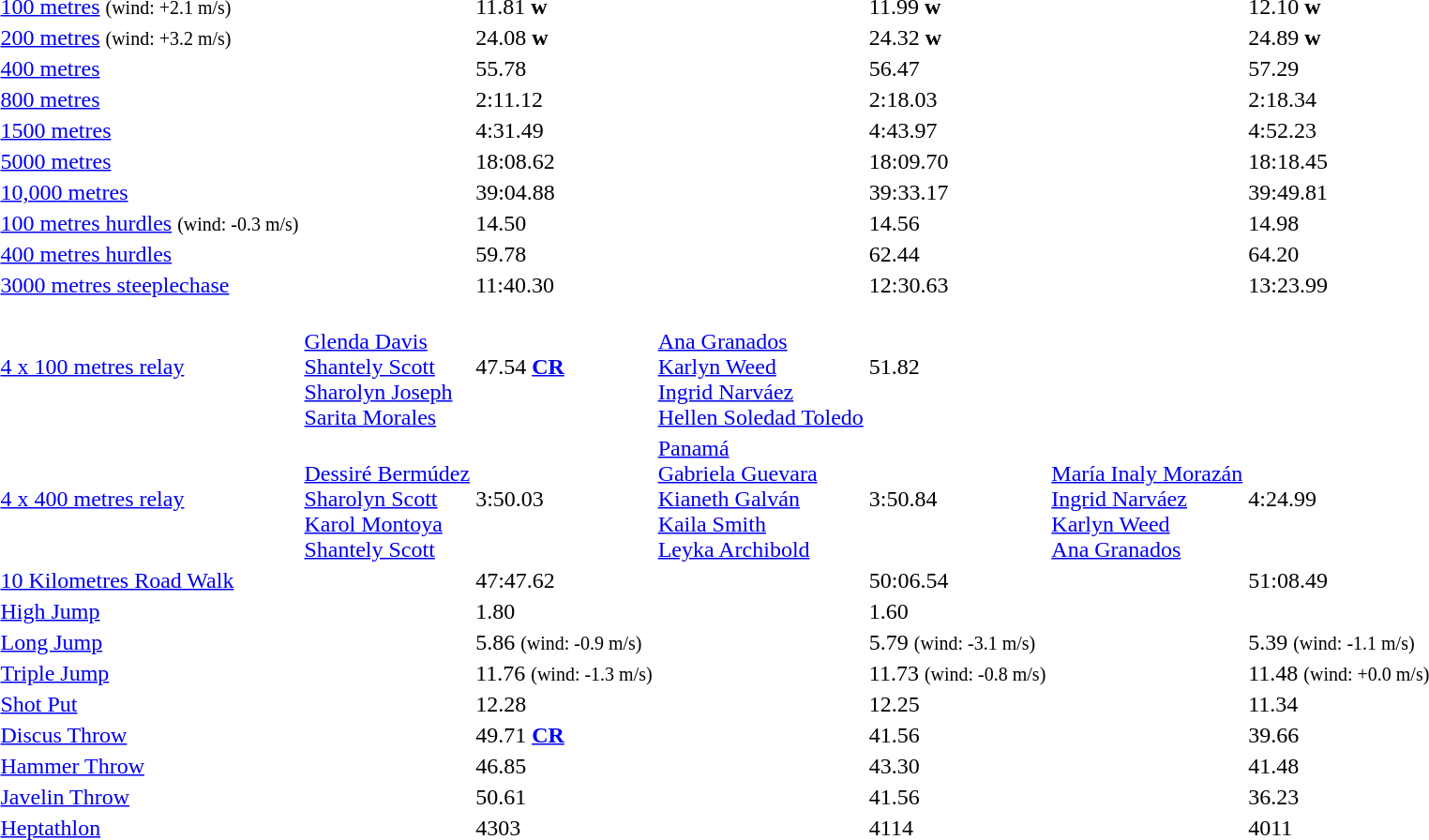<table>
<tr>
<td><a href='#'>100 metres</a> <small>(wind: +2.1 m/s)</small></td>
<td></td>
<td>11.81 <strong>w</strong></td>
<td></td>
<td>11.99 <strong>w</strong></td>
<td></td>
<td>12.10 <strong>w</strong></td>
</tr>
<tr>
<td><a href='#'>200 metres</a> <small>(wind: +3.2 m/s)</small></td>
<td></td>
<td>24.08 <strong>w</strong></td>
<td></td>
<td>24.32 <strong>w</strong></td>
<td></td>
<td>24.89 <strong>w</strong></td>
</tr>
<tr>
<td><a href='#'>400 metres</a></td>
<td></td>
<td>55.78</td>
<td></td>
<td>56.47</td>
<td></td>
<td>57.29</td>
</tr>
<tr>
<td><a href='#'>800 metres</a></td>
<td></td>
<td>2:11.12</td>
<td></td>
<td>2:18.03</td>
<td></td>
<td>2:18.34</td>
</tr>
<tr>
<td><a href='#'>1500 metres</a></td>
<td></td>
<td>4:31.49</td>
<td></td>
<td>4:43.97</td>
<td></td>
<td>4:52.23</td>
</tr>
<tr>
<td><a href='#'>5000 metres</a></td>
<td></td>
<td>18:08.62</td>
<td></td>
<td>18:09.70</td>
<td></td>
<td>18:18.45</td>
</tr>
<tr>
<td><a href='#'>10,000 metres</a></td>
<td></td>
<td>39:04.88</td>
<td></td>
<td>39:33.17</td>
<td></td>
<td>39:49.81</td>
</tr>
<tr>
<td><a href='#'>100 metres hurdles</a> <small>(wind: -0.3 m/s)</small></td>
<td></td>
<td>14.50</td>
<td></td>
<td>14.56</td>
<td></td>
<td>14.98</td>
</tr>
<tr>
<td><a href='#'>400 metres hurdles</a></td>
<td></td>
<td>59.78</td>
<td></td>
<td>62.44</td>
<td></td>
<td>64.20</td>
</tr>
<tr>
<td><a href='#'>3000 metres steeplechase</a></td>
<td></td>
<td>11:40.30</td>
<td></td>
<td>12:30.63</td>
<td></td>
<td>13:23.99</td>
</tr>
<tr>
<td><a href='#'>4 x 100 metres relay</a></td>
<td> <br> <a href='#'>Glenda Davis</a> <br> <a href='#'>Shantely Scott</a> <br> <a href='#'>Sharolyn Joseph</a> <br> <a href='#'>Sarita Morales</a></td>
<td>47.54 <strong><a href='#'>CR</a></strong></td>
<td> <br> <a href='#'>Ana Granados</a> <br> <a href='#'>Karlyn Weed</a> <br> <a href='#'>Ingrid Narváez</a> <br> <a href='#'>Hellen Soledad Toledo</a></td>
<td>51.82</td>
<td></td>
</tr>
<tr>
<td><a href='#'>4 x 400 metres relay</a></td>
<td> <br> <a href='#'>Dessiré Bermúdez</a> <br> <a href='#'>Sharolyn Scott</a> <br> <a href='#'>Karol Montoya</a> <br> <a href='#'>Shantely Scott</a></td>
<td>3:50.03</td>
<td> <a href='#'>Panamá</a> <br> <a href='#'>Gabriela Guevara</a> <br> <a href='#'>Kianeth Galván</a> <br> <a href='#'>Kaila Smith</a> <br> <a href='#'>Leyka Archibold</a></td>
<td>3:50.84</td>
<td> <br> <a href='#'>María Inaly Morazán</a> <br> <a href='#'>Ingrid Narváez</a> <br> <a href='#'>Karlyn Weed</a> <br> <a href='#'>Ana Granados</a></td>
<td>4:24.99</td>
</tr>
<tr>
<td><a href='#'>10 Kilometres Road Walk</a></td>
<td></td>
<td>47:47.62</td>
<td></td>
<td>50:06.54</td>
<td></td>
<td>51:08.49</td>
</tr>
<tr>
<td><a href='#'>High Jump</a></td>
<td></td>
<td>1.80</td>
<td> <br> </td>
<td>1.60</td>
<td></td>
<td></td>
</tr>
<tr>
<td><a href='#'>Long Jump</a></td>
<td></td>
<td>5.86 <small>(wind: -0.9 m/s)</small></td>
<td></td>
<td>5.79 <small>(wind: -3.1 m/s)</small></td>
<td></td>
<td>5.39 <small>(wind: -1.1 m/s)</small></td>
</tr>
<tr>
<td><a href='#'>Triple Jump</a></td>
<td></td>
<td>11.76 <small>(wind: -1.3 m/s)</small></td>
<td></td>
<td>11.73 <small>(wind: -0.8 m/s)</small></td>
<td></td>
<td>11.48 <small>(wind: +0.0 m/s)</small></td>
</tr>
<tr>
<td><a href='#'>Shot Put</a></td>
<td></td>
<td>12.28</td>
<td></td>
<td>12.25</td>
<td></td>
<td>11.34</td>
</tr>
<tr>
<td><a href='#'>Discus Throw</a></td>
<td></td>
<td>49.71 <strong><a href='#'>CR</a></strong></td>
<td></td>
<td>41.56</td>
<td></td>
<td>39.66</td>
</tr>
<tr>
<td><a href='#'>Hammer Throw</a></td>
<td></td>
<td>46.85</td>
<td></td>
<td>43.30</td>
<td></td>
<td>41.48</td>
</tr>
<tr>
<td><a href='#'>Javelin Throw</a></td>
<td></td>
<td>50.61</td>
<td></td>
<td>41.56</td>
<td></td>
<td>36.23</td>
</tr>
<tr>
<td><a href='#'>Heptathlon</a></td>
<td></td>
<td>4303</td>
<td></td>
<td>4114</td>
<td></td>
<td>4011</td>
</tr>
</table>
